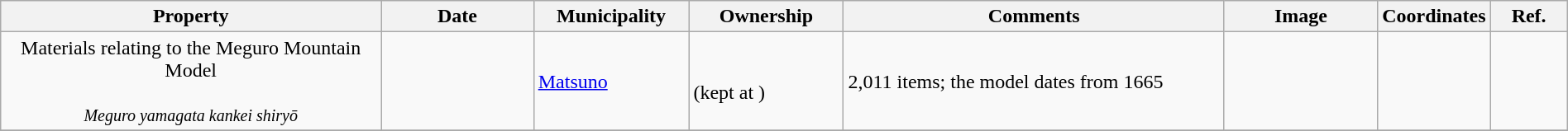<table class="wikitable sortable"  style="width:100%;">
<tr>
<th width="25%" align="left">Property</th>
<th width="10%" align="left">Date</th>
<th width="10%" align="left">Municipality</th>
<th width="10%" align="left">Ownership</th>
<th width="25%" align="left" class="unsortable">Comments</th>
<th width="10%" align="left" class="unsortable">Image</th>
<th width="5%" align="left" class="unsortable">Coordinates</th>
<th width="5%" align="left" class="unsortable">Ref.</th>
</tr>
<tr>
<td align="center">Materials relating to the Meguro Mountain Model<br><br><small><em>Meguro yamagata kankei shiryō</em></small></td>
<td></td>
<td><a href='#'>Matsuno</a></td>
<td><br>(kept at )</td>
<td>2,011 items; the model dates from 1665</td>
<td></td>
<td></td>
<td></td>
</tr>
<tr>
</tr>
</table>
